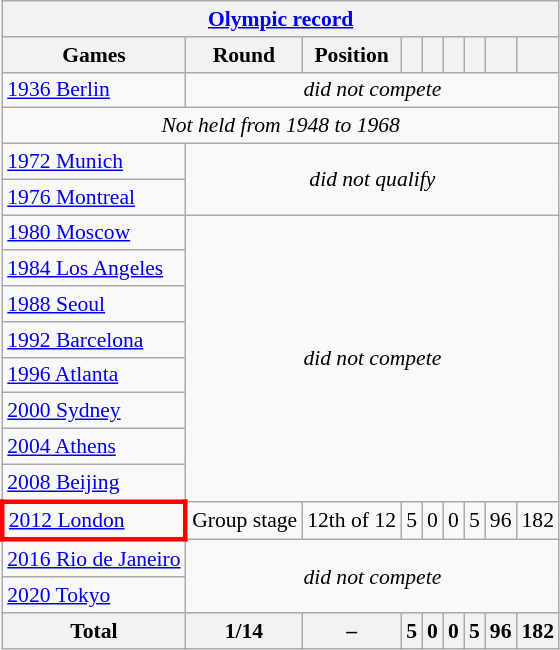<table class="wikitable" style="text-align:center; font-size:90%;">
<tr>
<th colspan=9><a href='#'>Olympic record</a></th>
</tr>
<tr>
<th>Games</th>
<th>Round</th>
<th>Position</th>
<th></th>
<th></th>
<th></th>
<th></th>
<th></th>
<th></th>
</tr>
<tr>
<td align=left> <a href='#'>1936 Berlin</a></td>
<td colspan=8><em>did not compete</em></td>
</tr>
<tr>
<td colspan=9><em>Not held from 1948 to 1968</em></td>
</tr>
<tr>
<td align=left> <a href='#'>1972 Munich</a></td>
<td rowspan=2 colspan=8><em>did not qualify</em></td>
</tr>
<tr>
<td align=left> <a href='#'>1976 Montreal</a></td>
</tr>
<tr>
<td align=left> <a href='#'>1980 Moscow</a></td>
<td colspan=8 rowspan=8><em>did not compete</em></td>
</tr>
<tr>
<td align=left> <a href='#'>1984 Los Angeles</a></td>
</tr>
<tr>
<td align=left> <a href='#'>1988 Seoul</a></td>
</tr>
<tr>
<td align=left> <a href='#'>1992 Barcelona</a></td>
</tr>
<tr>
<td align=left> <a href='#'>1996 Atlanta</a></td>
</tr>
<tr>
<td align=left> <a href='#'>2000 Sydney</a></td>
</tr>
<tr>
<td align=left> <a href='#'>2004 Athens</a></td>
</tr>
<tr>
<td align=left> <a href='#'>2008 Beijing</a></td>
</tr>
<tr>
<td align=left style="border: 3px solid red"> <a href='#'>2012 London</a></td>
<td>Group stage</td>
<td>12th of 12</td>
<td>5</td>
<td>0</td>
<td>0</td>
<td>5</td>
<td>96</td>
<td>182</td>
</tr>
<tr>
<td align=left> <a href='#'>2016 Rio de Janeiro</a></td>
<td colspan=8 rowspan=2><em>did not compete</em></td>
</tr>
<tr>
<td align=left> <a href='#'>2020 Tokyo</a></td>
</tr>
<tr>
<th>Total</th>
<th>1/14</th>
<th>–</th>
<th>5</th>
<th>0</th>
<th>0</th>
<th>5</th>
<th>96</th>
<th>182</th>
</tr>
</table>
